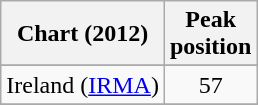<table class="wikitable sortable">
<tr>
<th>Chart (2012)</th>
<th>Peak<br>position</th>
</tr>
<tr>
</tr>
<tr>
</tr>
<tr>
</tr>
<tr>
</tr>
<tr>
<td>Ireland (<a href='#'>IRMA</a>)</td>
<td style="text-align:center;">57</td>
</tr>
<tr>
</tr>
<tr>
</tr>
<tr>
</tr>
<tr>
</tr>
</table>
